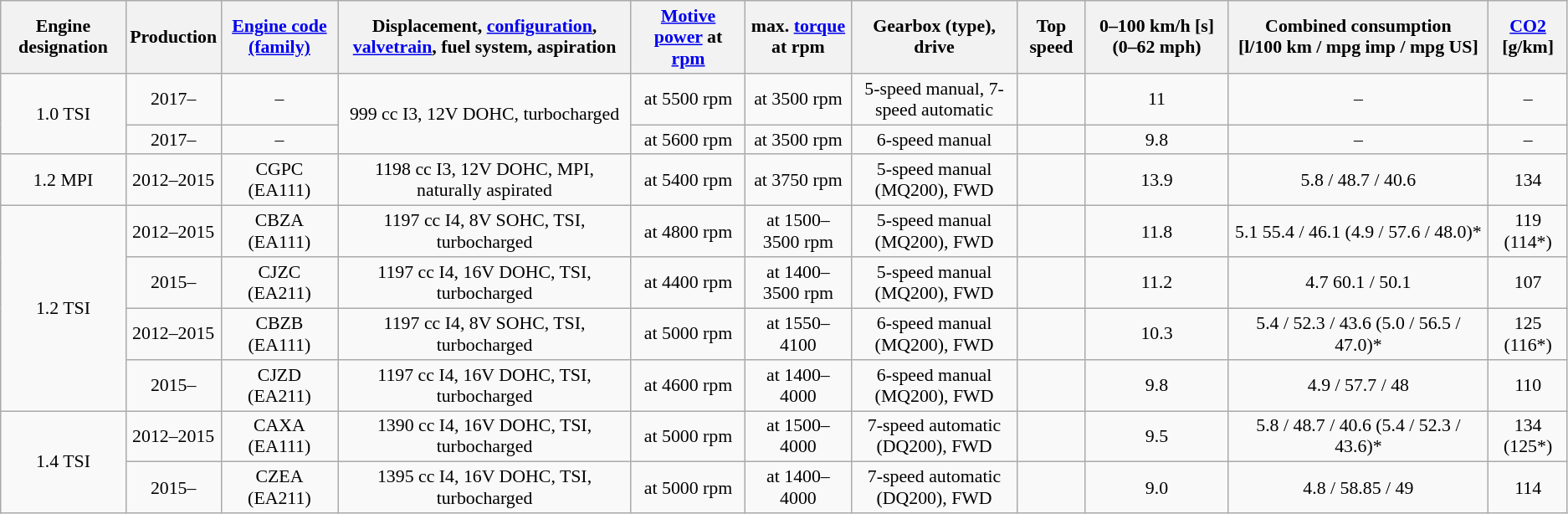<table class="wikitable" style="text-align:center; font-size:91%;">
<tr>
<th>Engine designation</th>
<th>Production</th>
<th><a href='#'>Engine code (family)</a></th>
<th>Displacement, <a href='#'>configuration</a>, <a href='#'>valvetrain</a>, fuel system, aspiration</th>
<th><a href='#'>Motive power</a> at <a href='#'>rpm</a></th>
<th>max. <a href='#'>torque</a> at rpm</th>
<th>Gearbox (type), drive</th>
<th>Top speed</th>
<th>0–100 km/h [s] (0–62 mph)</th>
<th>Combined consumption [l/100 km /  mpg imp / mpg US]</th>
<th><a href='#'>CO2</a> [g/km]</th>
</tr>
<tr>
<td rowspan="2">1.0 TSI</td>
<td>2017–</td>
<td>–</td>
<td rowspan = "2">999 cc I3, 12V DOHC, turbocharged</td>
<td> at 5500 rpm</td>
<td> at 3500 rpm</td>
<td>5-speed manual, 7-speed automatic</td>
<td></td>
<td>11</td>
<td>–</td>
<td>–</td>
</tr>
<tr>
<td>2017–</td>
<td>–</td>
<td> at 5600 rpm</td>
<td> at 3500 rpm</td>
<td>6-speed manual</td>
<td></td>
<td>9.8</td>
<td>–</td>
<td>–</td>
</tr>
<tr>
<td>1.2 MPI</td>
<td>2012–2015</td>
<td>CGPC (EA111)</td>
<td>1198 cc I3, 12V DOHC, MPI, naturally aspirated</td>
<td> at 5400 rpm</td>
<td> at 3750 rpm</td>
<td>5-speed manual (MQ200), FWD</td>
<td></td>
<td>13.9</td>
<td>5.8 / 48.7 / 40.6</td>
<td>134</td>
</tr>
<tr>
<td rowspan = "4">1.2 TSI</td>
<td>2012–2015</td>
<td>CBZA (EA111)</td>
<td>1197 cc I4, 8V SOHC, TSI, turbocharged</td>
<td> at 4800 rpm</td>
<td> at 1500–3500 rpm</td>
<td>5-speed manual (MQ200), FWD</td>
<td></td>
<td>11.8</td>
<td>5.1 55.4 / 46.1 (4.9 / 57.6 / 48.0)*</td>
<td>119 (114*)</td>
</tr>
<tr>
<td>2015–</td>
<td>CJZC (EA211)</td>
<td>1197 cc I4, 16V DOHC, TSI, turbocharged</td>
<td> at 4400 rpm</td>
<td> at 1400–3500 rpm</td>
<td>5-speed manual (MQ200), FWD</td>
<td></td>
<td>11.2</td>
<td>4.7 60.1 / 50.1</td>
<td>107</td>
</tr>
<tr>
<td>2012–2015</td>
<td>CBZB (EA111)</td>
<td>1197 cc I4, 8V SOHC, TSI, turbocharged</td>
<td> at 5000 rpm</td>
<td> at 1550–4100</td>
<td>6-speed manual (MQ200), FWD</td>
<td></td>
<td>10.3</td>
<td>5.4 / 52.3 / 43.6 (5.0 / 56.5 / 47.0)*</td>
<td>125 (116*)</td>
</tr>
<tr>
<td>2015–</td>
<td>CJZD (EA211)</td>
<td>1197 cc I4, 16V DOHC, TSI, turbocharged</td>
<td> at 4600 rpm</td>
<td> at 1400–4000</td>
<td>6-speed manual (MQ200), FWD</td>
<td></td>
<td>9.8</td>
<td>4.9 / 57.7 / 48</td>
<td>110</td>
</tr>
<tr>
<td rowspan = "2">1.4 TSI</td>
<td>2012–2015</td>
<td>CAXA (EA111)</td>
<td>1390 cc I4, 16V DOHC, TSI, turbocharged</td>
<td> at 5000 rpm</td>
<td> at 1500–4000</td>
<td>7-speed automatic (DQ200), FWD</td>
<td></td>
<td>9.5</td>
<td>5.8 / 48.7 / 40.6 (5.4 / 52.3 / 43.6)*</td>
<td>134 (125*)</td>
</tr>
<tr>
<td>2015–</td>
<td>CZEA (EA211)</td>
<td>1395 cc I4, 16V DOHC, TSI, turbocharged</td>
<td> at 5000 rpm</td>
<td> at 1400–4000</td>
<td>7-speed automatic (DQ200), FWD</td>
<td></td>
<td>9.0</td>
<td>4.8 / 58.85 / 49</td>
<td>114</td>
</tr>
</table>
